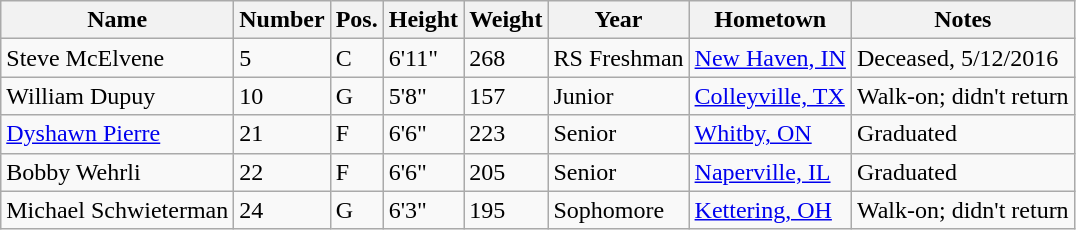<table class="wikitable sortable" border="1">
<tr>
<th>Name</th>
<th>Number</th>
<th>Pos.</th>
<th>Height</th>
<th>Weight</th>
<th>Year</th>
<th>Hometown</th>
<th class="unsortable">Notes</th>
</tr>
<tr>
<td>Steve McElvene</td>
<td>5</td>
<td>C</td>
<td>6'11"</td>
<td>268</td>
<td>RS Freshman</td>
<td><a href='#'>New Haven, IN</a></td>
<td>Deceased, 5/12/2016</td>
</tr>
<tr>
<td>William Dupuy</td>
<td>10</td>
<td>G</td>
<td>5'8"</td>
<td>157</td>
<td>Junior</td>
<td><a href='#'>Colleyville, TX</a></td>
<td>Walk-on; didn't return</td>
</tr>
<tr>
<td><a href='#'>Dyshawn Pierre</a></td>
<td>21</td>
<td>F</td>
<td>6'6"</td>
<td>223</td>
<td>Senior</td>
<td><a href='#'>Whitby, ON</a></td>
<td>Graduated</td>
</tr>
<tr>
<td>Bobby Wehrli</td>
<td>22</td>
<td>F</td>
<td>6'6"</td>
<td>205</td>
<td>Senior</td>
<td><a href='#'>Naperville, IL</a></td>
<td>Graduated</td>
</tr>
<tr>
<td>Michael Schwieterman</td>
<td>24</td>
<td>G</td>
<td>6'3"</td>
<td>195</td>
<td>Sophomore</td>
<td><a href='#'>Kettering, OH</a></td>
<td>Walk-on; didn't return</td>
</tr>
</table>
